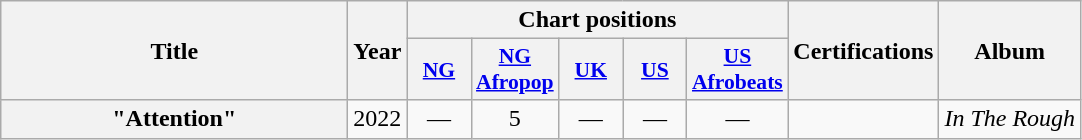<table class="wikitable plainrowheaders" style="text-align:center;">
<tr>
<th scope="col" rowspan="2" style="width:14em;">Title</th>
<th scope="col" rowspan="2">Year</th>
<th colspan="5">Chart positions</th>
<th scope="col" rowspan="2">Certifications</th>
<th scope="col" rowspan="2">Album</th>
</tr>
<tr>
<th scope="col" style="width:2.5em;font-size:90%;"><a href='#'>NG</a><br></th>
<th scope="col" style="width:2.5em;font-size:90%;"><a href='#'>NG<br>Afropop</a></th>
<th scope="col" style="width:2.5em;font-size:90%;"><a href='#'>UK</a><br></th>
<th scope="col" style="width:2.5em;font-size:90%;"><a href='#'>US</a><br></th>
<th scope="col" style="width:2.5em;font-size:90%;"><a href='#'>US<br>Afrobeats</a></th>
</tr>
<tr>
<th scope="row">"Attention"</th>
<td>2022</td>
<td>—</td>
<td>5</td>
<td>—</td>
<td>—</td>
<td>—</td>
<td></td>
<td><em>In The Rough</em></td>
</tr>
</table>
